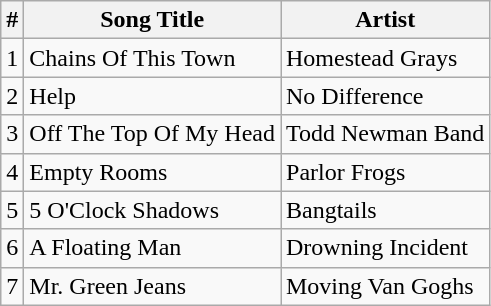<table class="wikitable">
<tr>
<th>#</th>
<th>Song Title</th>
<th>Artist</th>
</tr>
<tr>
<td>1</td>
<td>Chains Of This Town</td>
<td>Homestead Grays</td>
</tr>
<tr>
<td>2</td>
<td>Help</td>
<td>No Difference</td>
</tr>
<tr>
<td>3</td>
<td>Off The Top Of My Head</td>
<td>Todd Newman Band</td>
</tr>
<tr>
<td>4</td>
<td>Empty Rooms</td>
<td>Parlor Frogs</td>
</tr>
<tr>
<td>5</td>
<td>5 O'Clock Shadows</td>
<td>Bangtails</td>
</tr>
<tr>
<td>6</td>
<td>A Floating Man</td>
<td>Drowning Incident</td>
</tr>
<tr>
<td>7</td>
<td>Mr. Green Jeans</td>
<td>Moving Van Goghs</td>
</tr>
</table>
